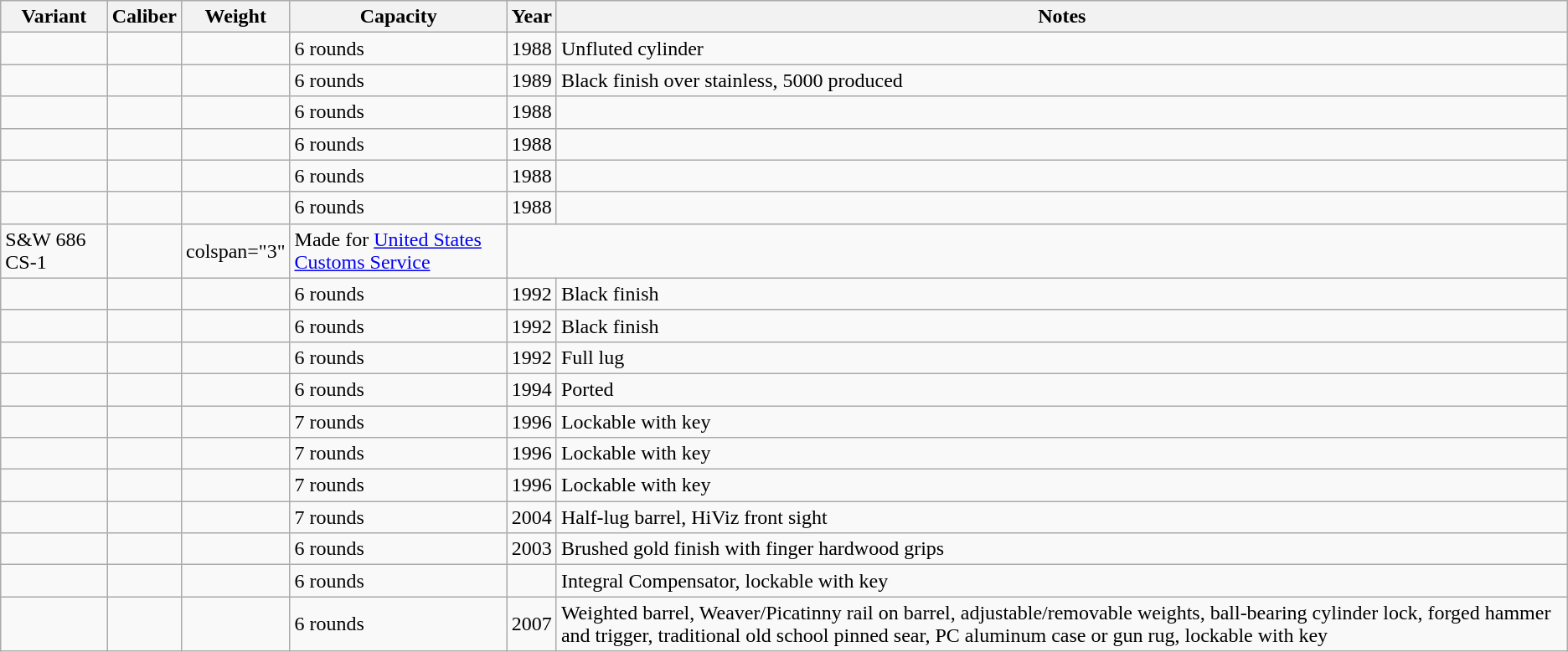<table class="wikitable">
<tr>
<th>Variant</th>
<th>Caliber</th>
<th>Weight</th>
<th>Capacity</th>
<th>Year</th>
<th>Notes</th>
</tr>
<tr>
<td></td>
<td></td>
<td></td>
<td>6 rounds</td>
<td>1988</td>
<td>Unfluted cylinder</td>
</tr>
<tr>
<td></td>
<td></td>
<td></td>
<td>6 rounds</td>
<td>1989</td>
<td>Black finish over stainless, 5000 produced</td>
</tr>
<tr>
<td></td>
<td></td>
<td></td>
<td>6 rounds</td>
<td>1988</td>
<td></td>
</tr>
<tr>
<td></td>
<td></td>
<td></td>
<td>6 rounds</td>
<td>1988</td>
<td></td>
</tr>
<tr>
<td></td>
<td></td>
<td></td>
<td>6 rounds</td>
<td>1988</td>
<td></td>
</tr>
<tr>
<td></td>
<td></td>
<td></td>
<td>6 rounds</td>
<td>1988</td>
<td></td>
</tr>
<tr>
<td>S&W 686 CS-1</td>
<td></td>
<td>colspan="3" </td>
<td>Made for <a href='#'>United States Customs Service</a></td>
</tr>
<tr>
<td></td>
<td></td>
<td></td>
<td>6 rounds</td>
<td>1992</td>
<td>Black finish</td>
</tr>
<tr>
<td></td>
<td></td>
<td></td>
<td>6 rounds</td>
<td>1992</td>
<td>Black finish</td>
</tr>
<tr>
<td></td>
<td></td>
<td></td>
<td>6 rounds</td>
<td>1992</td>
<td>Full lug</td>
</tr>
<tr>
<td></td>
<td></td>
<td></td>
<td>6 rounds</td>
<td>1994</td>
<td>Ported</td>
</tr>
<tr>
<td></td>
<td></td>
<td></td>
<td>7 rounds</td>
<td>1996</td>
<td>Lockable with key</td>
</tr>
<tr>
<td></td>
<td></td>
<td></td>
<td>7 rounds</td>
<td>1996</td>
<td>Lockable with key</td>
</tr>
<tr>
<td></td>
<td></td>
<td></td>
<td>7 rounds</td>
<td>1996</td>
<td>Lockable with key</td>
</tr>
<tr>
<td></td>
<td></td>
<td></td>
<td>7 rounds</td>
<td>2004</td>
<td>Half-lug barrel, HiViz front sight</td>
</tr>
<tr>
<td></td>
<td></td>
<td></td>
<td>6 rounds</td>
<td>2003</td>
<td>Brushed gold finish with finger hardwood grips</td>
</tr>
<tr>
<td></td>
<td></td>
<td></td>
<td>6 rounds</td>
<td></td>
<td>Integral Compensator, lockable with key</td>
</tr>
<tr>
<td></td>
<td></td>
<td></td>
<td>6 rounds</td>
<td>2007</td>
<td>Weighted barrel, Weaver/Picatinny rail on barrel, adjustable/removable weights, ball-bearing cylinder lock, forged hammer and trigger, traditional old school pinned sear, PC aluminum case or gun rug, lockable with key</td>
</tr>
</table>
